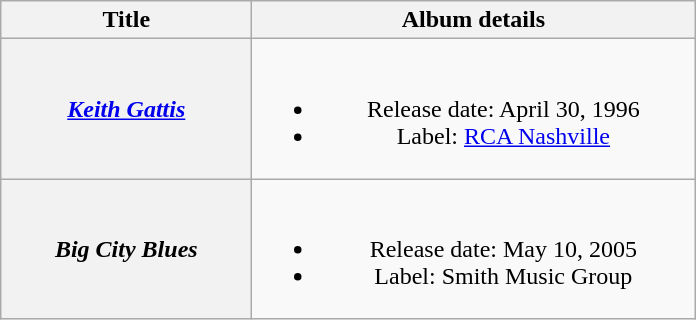<table class="wikitable plainrowheaders" style="text-align:center;">
<tr>
<th style="width:10em;">Title</th>
<th style="width:18em;">Album details</th>
</tr>
<tr>
<th scope="row"><em><a href='#'>Keith Gattis</a></em></th>
<td><br><ul><li>Release date: April 30, 1996</li><li>Label: <a href='#'>RCA Nashville</a></li></ul></td>
</tr>
<tr>
<th scope="row"><em>Big City Blues</em></th>
<td><br><ul><li>Release date: May 10, 2005</li><li>Label: Smith Music Group</li></ul></td>
</tr>
</table>
